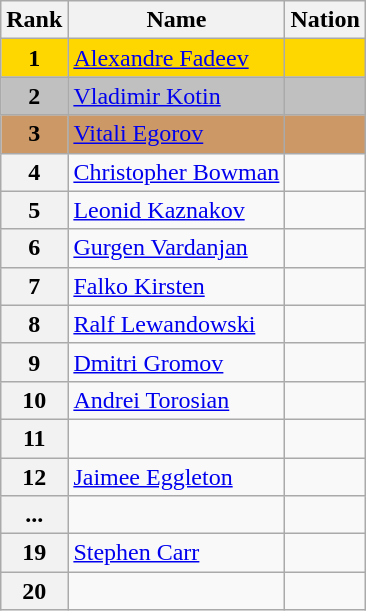<table class="wikitable">
<tr>
<th>Rank</th>
<th>Name</th>
<th>Nation</th>
</tr>
<tr bgcolor="gold">
<td align="center"><strong>1</strong></td>
<td><a href='#'>Alexandre Fadeev</a></td>
<td></td>
</tr>
<tr bgcolor="silver">
<td align="center"><strong>2</strong></td>
<td><a href='#'>Vladimir Kotin</a></td>
<td></td>
</tr>
<tr bgcolor="cc9966">
<td align="center"><strong>3</strong></td>
<td><a href='#'>Vitali Egorov</a></td>
<td></td>
</tr>
<tr>
<th>4</th>
<td><a href='#'>Christopher Bowman</a></td>
<td></td>
</tr>
<tr>
<th>5</th>
<td><a href='#'>Leonid Kaznakov</a></td>
<td></td>
</tr>
<tr>
<th>6</th>
<td><a href='#'>Gurgen Vardanjan</a></td>
<td></td>
</tr>
<tr>
<th>7</th>
<td><a href='#'>Falko Kirsten</a></td>
<td></td>
</tr>
<tr>
<th>8</th>
<td><a href='#'>Ralf Lewandowski</a></td>
<td></td>
</tr>
<tr>
<th>9</th>
<td><a href='#'>Dmitri Gromov</a></td>
<td></td>
</tr>
<tr>
<th>10</th>
<td><a href='#'>Andrei Torosian</a></td>
<td></td>
</tr>
<tr>
<th>11</th>
<td></td>
<td></td>
</tr>
<tr>
<th>12</th>
<td><a href='#'>Jaimee Eggleton</a></td>
<td></td>
</tr>
<tr>
<th>...</th>
<td></td>
<td></td>
</tr>
<tr>
<th>19</th>
<td><a href='#'>Stephen Carr</a></td>
<td></td>
</tr>
<tr>
<th>20</th>
<td></td>
<td></td>
</tr>
</table>
